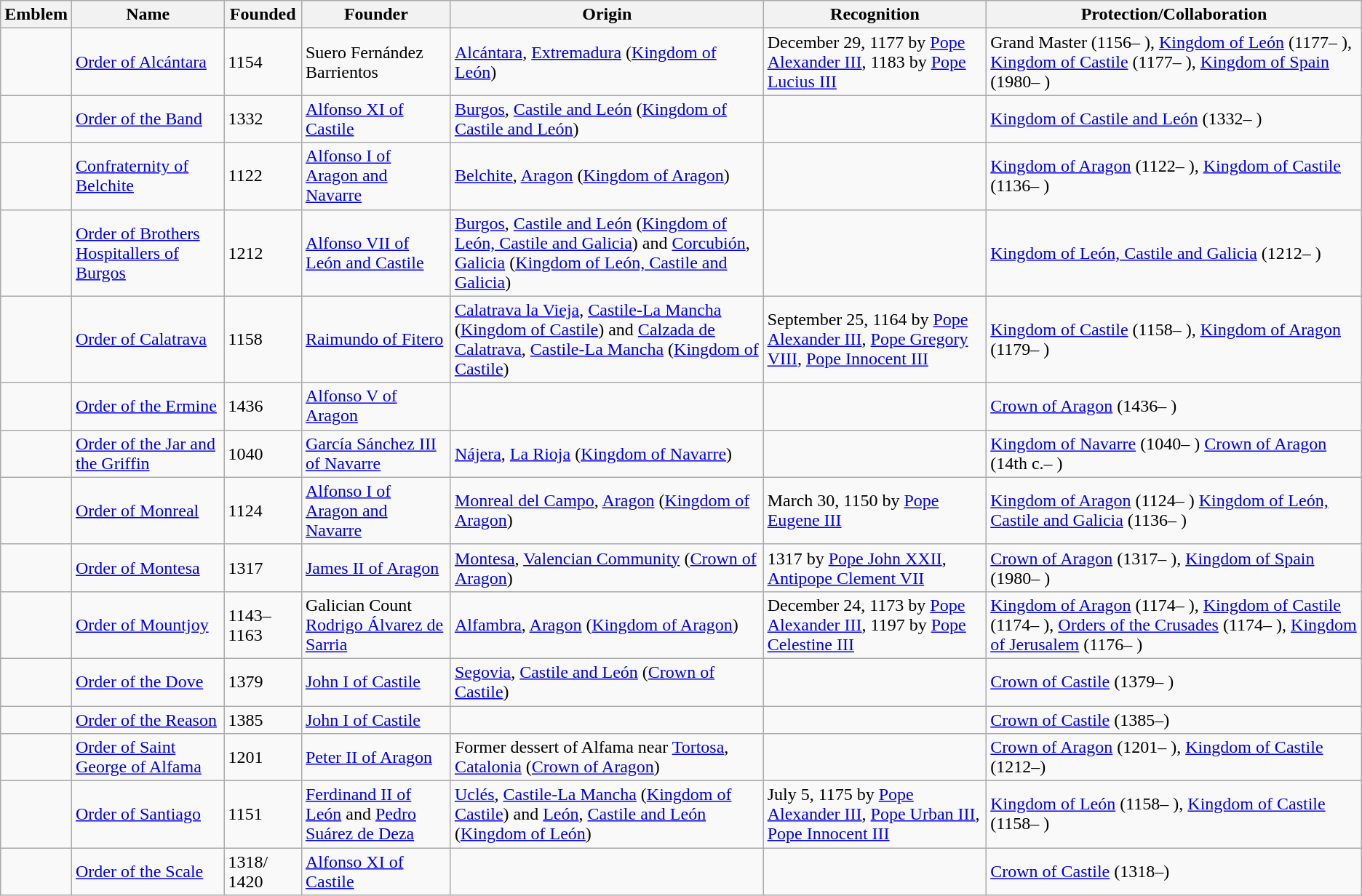<table class="wikitable">
<tr>
<th>Emblem</th>
<th>Name</th>
<th>Founded</th>
<th>Founder</th>
<th>Origin</th>
<th>Recognition</th>
<th>Protection/Collaboration</th>
</tr>
<tr>
<td></td>
<td><a href='#'>Order of Alcántara</a></td>
<td>1154</td>
<td>Suero Fernández Barrientos</td>
<td><a href='#'>Alcántara</a>, <a href='#'>Extremadura</a> (<a href='#'>Kingdom of León</a>)</td>
<td>December 29, 1177 by <a href='#'>Pope Alexander III</a>, 1183 by <a href='#'>Pope Lucius III</a></td>
<td>Grand Master (1156– ), <a href='#'>Kingdom of León</a> (1177– ), <a href='#'>Kingdom of Castile</a> (1177– ), <a href='#'>Kingdom of Spain</a> (1980– )</td>
</tr>
<tr>
<td></td>
<td><a href='#'>Order of the Band</a></td>
<td>1332</td>
<td><a href='#'>Alfonso XI of Castile</a></td>
<td><a href='#'>Burgos</a>, <a href='#'>Castile and León</a> (<a href='#'>Kingdom of Castile and León</a>)</td>
<td></td>
<td><a href='#'>Kingdom of Castile and León</a> (1332– )</td>
</tr>
<tr>
<td></td>
<td><a href='#'>Confraternity of Belchite</a></td>
<td>1122</td>
<td><a href='#'>Alfonso I of Aragon and Navarre</a></td>
<td><a href='#'>Belchite</a>, <a href='#'>Aragon</a> (<a href='#'>Kingdom of Aragon</a>)</td>
<td></td>
<td><a href='#'>Kingdom of Aragon</a> (1122– ), <a href='#'>Kingdom of Castile</a> (1136– )</td>
</tr>
<tr>
<td></td>
<td><a href='#'>Order of Brothers Hospitallers of Burgos</a></td>
<td>1212</td>
<td><a href='#'>Alfonso VII of León and Castile</a></td>
<td><a href='#'>Burgos</a>, <a href='#'>Castile and León</a> (<a href='#'>Kingdom of León, Castile and Galicia</a>) and <a href='#'>Corcubión</a>, <a href='#'>Galicia</a> (<a href='#'>Kingdom of León, Castile and Galicia</a>)</td>
<td></td>
<td><a href='#'>Kingdom of León, Castile and Galicia</a> (1212– )</td>
</tr>
<tr>
<td></td>
<td><a href='#'>Order of Calatrava</a></td>
<td>1158</td>
<td><a href='#'>Raimundo of Fitero</a></td>
<td><a href='#'>Calatrava la Vieja</a>, <a href='#'>Castile-La Mancha</a> (<a href='#'>Kingdom of Castile</a>) and <a href='#'>Calzada de Calatrava</a>, <a href='#'>Castile-La Mancha</a> (<a href='#'>Kingdom of Castile</a>)</td>
<td>September 25, 1164 by <a href='#'>Pope Alexander III</a>, <a href='#'>Pope Gregory VIII</a>, <a href='#'>Pope Innocent III</a></td>
<td><a href='#'>Kingdom of Castile</a> (1158– ), <a href='#'>Kingdom of Aragon</a> (1179– )</td>
</tr>
<tr>
<td></td>
<td><a href='#'>Order of the Ermine</a></td>
<td>1436</td>
<td><a href='#'>Alfonso V of Aragon</a></td>
<td></td>
<td></td>
<td><a href='#'>Crown of Aragon</a> (1436– )</td>
</tr>
<tr>
<td></td>
<td><a href='#'>Order of the Jar and the Griffin</a></td>
<td>1040</td>
<td><a href='#'>García Sánchez III of Navarre</a></td>
<td><a href='#'>Nájera</a>, <a href='#'>La Rioja</a> (<a href='#'>Kingdom of Navarre</a>)</td>
<td></td>
<td><a href='#'>Kingdom of Navarre</a> (1040– ) <a href='#'>Crown of Aragon</a> (14th c.– )</td>
</tr>
<tr>
<td></td>
<td><a href='#'>Order of Monreal</a></td>
<td>1124</td>
<td><a href='#'>Alfonso I of Aragon and Navarre</a></td>
<td><a href='#'>Monreal del Campo</a>, <a href='#'>Aragon</a> (<a href='#'>Kingdom of Aragon</a>)</td>
<td>March 30, 1150 by <a href='#'>Pope Eugene III</a></td>
<td><a href='#'>Kingdom of Aragon</a> (1124– ) <a href='#'>Kingdom of León, Castile and Galicia</a> (1136– )</td>
</tr>
<tr>
<td></td>
<td><a href='#'>Order of Montesa</a></td>
<td>1317</td>
<td><a href='#'>James II of Aragon</a></td>
<td><a href='#'>Montesa</a>, <a href='#'>Valencian Community</a> (<a href='#'>Crown of Aragon</a>)</td>
<td>1317 by <a href='#'>Pope John XXII</a>, <a href='#'>Antipope Clement VII</a></td>
<td><a href='#'>Crown of Aragon</a> (1317– ), <a href='#'>Kingdom of Spain</a> (1980– )</td>
</tr>
<tr>
<td></td>
<td><a href='#'>Order of Mountjoy</a></td>
<td>1143–1163</td>
<td>Galician Count <a href='#'>Rodrigo Álvarez de Sarria</a></td>
<td><a href='#'>Alfambra</a>, <a href='#'>Aragon</a> (<a href='#'>Kingdom of Aragon</a>)</td>
<td>December 24, 1173 by <a href='#'>Pope Alexander III</a>, 1197 by <a href='#'>Pope Celestine III</a></td>
<td><a href='#'>Kingdom of Aragon</a> (1174– ), <a href='#'>Kingdom of Castile</a> (1174– ), <a href='#'>Orders of the Crusades</a> (1174– ), <a href='#'>Kingdom of Jerusalem</a> (1176– )</td>
</tr>
<tr>
<td></td>
<td><a href='#'>Order of the Dove</a></td>
<td>1379</td>
<td><a href='#'>John I of Castile</a></td>
<td><a href='#'>Segovia</a>, <a href='#'>Castile and León</a> (<a href='#'>Crown of Castile</a>)</td>
<td></td>
<td><a href='#'>Crown of Castile</a> (1379– )</td>
</tr>
<tr>
<td></td>
<td><a href='#'>Order of the Reason</a></td>
<td>1385</td>
<td><a href='#'>John I of Castile</a></td>
<td></td>
<td></td>
<td><a href='#'>Crown of Castile</a> (1385–)</td>
</tr>
<tr>
<td></td>
<td><a href='#'>Order of Saint George of Alfama</a></td>
<td>1201</td>
<td><a href='#'>Peter II of Aragon</a></td>
<td>Former dessert of Alfama near <a href='#'>Tortosa</a>, <a href='#'>Catalonia</a> (<a href='#'>Crown of Aragon</a>)</td>
<td></td>
<td><a href='#'>Crown of Aragon</a> (1201– ), <a href='#'>Kingdom of Castile</a> (1212–)</td>
</tr>
<tr>
<td></td>
<td><a href='#'>Order of Santiago</a></td>
<td>1151</td>
<td><a href='#'>Ferdinand II of León</a> and <a href='#'>Pedro Suárez de Deza</a></td>
<td><a href='#'>Uclés</a>, <a href='#'>Castile-La Mancha</a> (<a href='#'>Kingdom of Castile</a>) and <a href='#'>León</a>, <a href='#'>Castile and León</a>  (<a href='#'>Kingdom of León</a>)</td>
<td>July 5, 1175 by <a href='#'>Pope Alexander III</a>, <a href='#'>Pope Urban III</a>, <a href='#'>Pope Innocent III</a></td>
<td><a href='#'>Kingdom of León</a> (1158– ), <a href='#'>Kingdom of Castile</a> (1158– )</td>
</tr>
<tr>
<td></td>
<td><a href='#'>Order of the Scale</a></td>
<td>1318/ 1420</td>
<td><a href='#'>Alfonso XI of Castile</a></td>
<td></td>
<td></td>
<td><a href='#'>Crown of Castile</a> (1318–)</td>
</tr>
</table>
